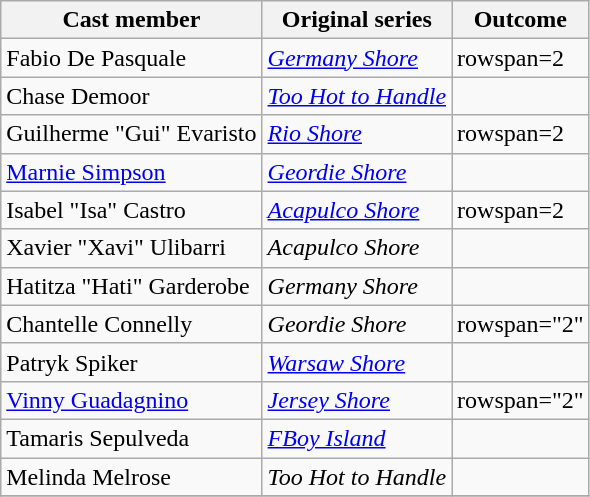<table class="wikitable" style="text-align:left">
<tr>
<th>Cast member</th>
<th>Original series</th>
<th>Outcome</th>
</tr>
<tr>
<td>Fabio De Pasquale</td>
<td><em><a href='#'>Germany Shore</a></em></td>
<td>rowspan=2 </td>
</tr>
<tr>
<td>Chase Demoor</td>
<td nowrap><em><a href='#'>Too Hot to Handle</a></em></td>
</tr>
<tr>
<td nowrap>Guilherme "Gui" Evaristo</td>
<td><em><a href='#'>Rio Shore</a></em></td>
<td>rowspan=2 </td>
</tr>
<tr>
<td><a href='#'>Marnie Simpson</a></td>
<td><em><a href='#'>Geordie Shore</a></em></td>
</tr>
<tr>
<td>Isabel "Isa" Castro</td>
<td><em><a href='#'>Acapulco Shore</a></em></td>
<td>rowspan=2 </td>
</tr>
<tr>
<td>Xavier "Xavi" Ulibarri</td>
<td><em>Acapulco Shore</em></td>
</tr>
<tr>
<td nowrap>Hatitza "Hati" Garderobe</td>
<td><em>Germany Shore</em></td>
<td></td>
</tr>
<tr>
<td>Chantelle Connelly</td>
<td><em>Geordie Shore</em></td>
<td>rowspan="2" </td>
</tr>
<tr>
<td>Patryk Spiker</td>
<td><em><a href='#'>Warsaw Shore</a></em></td>
</tr>
<tr>
<td><a href='#'>Vinny Guadagnino</a></td>
<td><a href='#'><em>Jersey Shore</em></a></td>
<td>rowspan="2" </td>
</tr>
<tr>
<td>Tamaris Sepulveda</td>
<td><em><a href='#'>FBoy Island</a></em></td>
</tr>
<tr>
<td>Melinda Melrose</td>
<td><em>Too Hot to Handle</em></td>
<td></td>
</tr>
<tr>
</tr>
</table>
